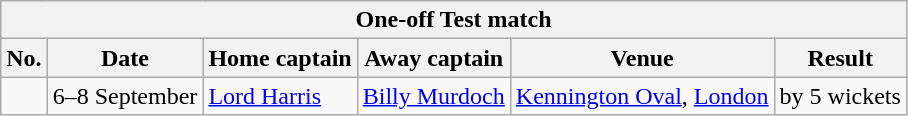<table class="wikitable">
<tr>
<th colspan="9">One-off Test match</th>
</tr>
<tr>
<th>No.</th>
<th>Date</th>
<th>Home captain</th>
<th>Away captain</th>
<th>Venue</th>
<th>Result</th>
</tr>
<tr>
<td></td>
<td>6–8 September</td>
<td><a href='#'>Lord Harris</a></td>
<td><a href='#'>Billy Murdoch</a></td>
<td><a href='#'>Kennington Oval</a>, <a href='#'>London</a></td>
<td> by 5 wickets</td>
</tr>
</table>
